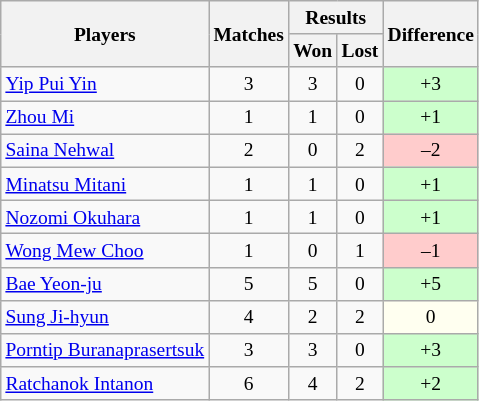<table class=wikitable style="text-align:center; font-size:small">
<tr>
<th rowspan="2">Players</th>
<th rowspan="2">Matches</th>
<th colspan="2">Results</th>
<th rowspan="2">Difference</th>
</tr>
<tr>
<th>Won</th>
<th>Lost</th>
</tr>
<tr>
<td align="left"> <a href='#'>Yip Pui Yin</a></td>
<td>3</td>
<td>3</td>
<td>0</td>
<td bgcolor="#ccffcc">+3</td>
</tr>
<tr>
<td align="left"> <a href='#'>Zhou Mi</a></td>
<td>1</td>
<td>1</td>
<td>0</td>
<td bgcolor="#ccffcc">+1</td>
</tr>
<tr>
<td align="left"> <a href='#'>Saina Nehwal</a></td>
<td>2</td>
<td>0</td>
<td>2</td>
<td bgcolor="#ffcccc">–2</td>
</tr>
<tr>
<td align="left"> <a href='#'>Minatsu Mitani</a></td>
<td>1</td>
<td>1</td>
<td>0</td>
<td bgcolor="#ccffcc">+1</td>
</tr>
<tr>
<td align="left"> <a href='#'>Nozomi Okuhara</a></td>
<td>1</td>
<td>1</td>
<td>0</td>
<td bgcolor="#ccffcc">+1</td>
</tr>
<tr>
<td align="left"> <a href='#'>Wong Mew Choo</a></td>
<td>1</td>
<td>0</td>
<td>1</td>
<td bgcolor="#ffcccc">–1</td>
</tr>
<tr>
<td align="left"> <a href='#'>Bae Yeon-ju</a></td>
<td>5</td>
<td>5</td>
<td>0</td>
<td bgcolor="#ccffcc">+5</td>
</tr>
<tr>
<td align="left"> <a href='#'>Sung Ji-hyun</a></td>
<td>4</td>
<td>2</td>
<td>2</td>
<td bgcolor="#fffff0">0</td>
</tr>
<tr>
<td align="left"> <a href='#'>Porntip Buranaprasertsuk</a></td>
<td>3</td>
<td>3</td>
<td>0</td>
<td bgcolor="#ccffcc">+3</td>
</tr>
<tr>
<td align="left"> <a href='#'>Ratchanok Intanon</a></td>
<td>6</td>
<td>4</td>
<td>2</td>
<td bgcolor="#ccffcc">+2</td>
</tr>
</table>
